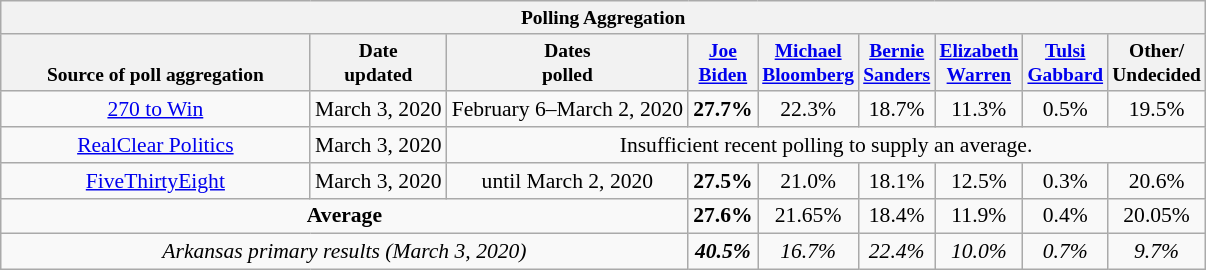<table class="wikitable" style="font-size:90%;text-align:center;">
<tr style="vertical-align:bottom; font-size:90%;">
<th colspan= 12>Polling Aggregation</th>
</tr>
<tr style="vertical-align:bottom; font-size:90%;">
<th style="width:200px;">Source of poll aggregation</th>
<th>Date<br>updated</th>
<th>Dates<br>polled</th>
<th><a href='#'>Joe<br>Biden</a></th>
<th><a href='#'>Michael<br>Bloomberg</a></th>
<th><a href='#'>Bernie<br>Sanders</a></th>
<th><a href='#'>Elizabeth<br>Warren</a></th>
<th><a href='#'>Tulsi<br>Gabbard</a></th>
<th>Other/<br>Undecided</th>
</tr>
<tr>
<td><a href='#'>270 to Win</a></td>
<td>March 3, 2020</td>
<td>February 6–March 2, 2020</td>
<td><strong>27.7%</strong></td>
<td>22.3%</td>
<td>18.7%</td>
<td>11.3%</td>
<td>0.5%</td>
<td>19.5%</td>
</tr>
<tr>
<td><a href='#'>RealClear Politics</a></td>
<td>March 3, 2020</td>
<td colspan=7>Insufficient recent polling to supply an average.</td>
</tr>
<tr>
<td><a href='#'>FiveThirtyEight</a></td>
<td>March 3, 2020</td>
<td>until March 2, 2020</td>
<td><strong>27.5%</strong></td>
<td>21.0%</td>
<td>18.1%</td>
<td>12.5%</td>
<td>0.3%</td>
<td>20.6%</td>
</tr>
<tr>
<td colspan=3><strong>Average</strong></td>
<td><strong>27.6%</strong></td>
<td>21.65%</td>
<td>18.4%</td>
<td>11.9%</td>
<td>0.4%</td>
<td>20.05%</td>
</tr>
<tr>
<td colspan=3><em>Arkansas primary results (March 3, 2020)</em></td>
<td><strong><em>40.5%</em></strong></td>
<td><em>16.7%</em></td>
<td><em>22.4%</em></td>
<td><em>10.0%</em></td>
<td><em>0.7%</em></td>
<td><em>9.7%</em></td>
</tr>
</table>
